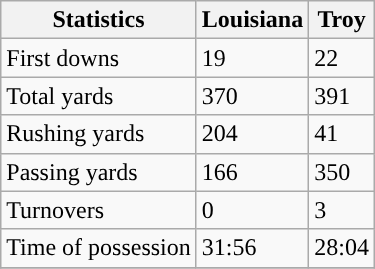<table class="wikitable">
<tr>
<th>Statistics</th>
<th>Louisiana</th>
<th>Troy</th>
</tr>
<tr>
<td>First downs</td>
<td>19</td>
<td>22</td>
</tr>
<tr>
<td>Total yards</td>
<td>370</td>
<td>391</td>
</tr>
<tr>
<td>Rushing yards</td>
<td>204</td>
<td>41</td>
</tr>
<tr>
<td>Passing yards</td>
<td>166</td>
<td>350</td>
</tr>
<tr>
<td>Turnovers</td>
<td>0</td>
<td>3</td>
</tr>
<tr>
<td>Time of possession</td>
<td>31:56</td>
<td>28:04</td>
</tr>
<tr>
</tr>
</table>
